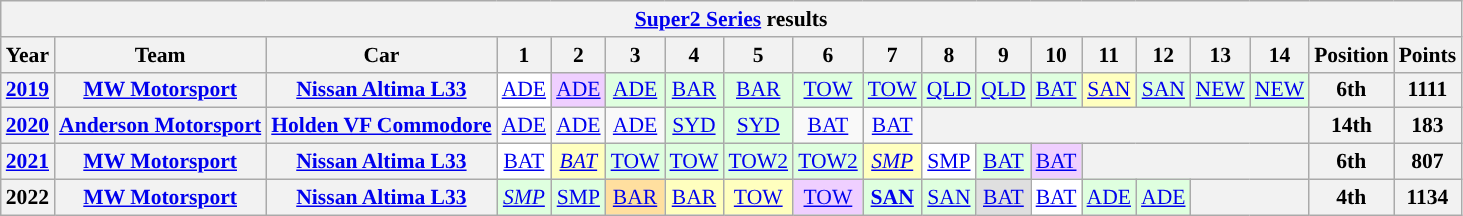<table class="wikitable" style="text-align:center; font-size:90%">
<tr>
<th colspan=45><a href='#'>Super2 Series</a> results</th>
</tr>
<tr>
<th>Year</th>
<th>Team</th>
<th>Car</th>
<th>1</th>
<th>2</th>
<th>3</th>
<th>4</th>
<th>5</th>
<th>6</th>
<th>7</th>
<th>8</th>
<th>9</th>
<th>10</th>
<th>11</th>
<th>12</th>
<th>13</th>
<th>14</th>
<th>Position</th>
<th>Points</th>
</tr>
<tr>
<th><a href='#'>2019</a></th>
<th><a href='#'>MW Motorsport</a></th>
<th><a href='#'>Nissan Altima L33</a></th>
<td style="background: #ffffff"><a href='#'>ADE</a><br></td>
<td style="background: #efcfff"><a href='#'>ADE</a><br></td>
<td style="background: #dfffdf"><a href='#'>ADE</a><br></td>
<td style="background: #dfffdf"><a href='#'>BAR</a><br></td>
<td style="background: #dfffdf"><a href='#'>BAR</a><br></td>
<td style="background: #dfffdf"><a href='#'>TOW</a><br></td>
<td style="background: #dfffdf"><a href='#'>TOW</a><br></td>
<td style="background: #dfffdf"><a href='#'>QLD</a><br></td>
<td style="background: #dfffdf"><a href='#'>QLD</a><br></td>
<td style="background: #dfffdf"><a href='#'>BAT</a><br></td>
<td style="background: #ffffbf"><a href='#'>SAN</a><br></td>
<td style="background: #dfffdf"><a href='#'>SAN</a><br></td>
<td style="background: #dfffdf"><a href='#'>NEW</a><br></td>
<td style="background: #dfffdf"><a href='#'>NEW</a><br></td>
<th>6th</th>
<th>1111</th>
</tr>
<tr>
<th><a href='#'>2020</a></th>
<th><a href='#'>Anderson Motorsport</a></th>
<th><a href='#'>Holden VF Commodore</a></th>
<td><a href='#'>ADE</a></td>
<td><a href='#'>ADE</a></td>
<td><a href='#'>ADE</a></td>
<td style="background: #dfffdf"><a href='#'>SYD</a><br></td>
<td style="background: #dfffdf"><a href='#'>SYD</a><br></td>
<td><a href='#'>BAT</a></td>
<td><a href='#'>BAT</a></td>
<th colspan=7></th>
<th>14th</th>
<th>183</th>
</tr>
<tr>
<th><a href='#'>2021</a></th>
<th><a href='#'>MW Motorsport</a></th>
<th><a href='#'>Nissan Altima L33</a></th>
<td style="background: #ffffff"><a href='#'>BAT</a><br></td>
<td style="background: #ffffbf"><em><a href='#'>BAT</a><br></em></td>
<td style="background: #dfffdf"><a href='#'>TOW</a><br></td>
<td style="background: #dfffdf"><a href='#'>TOW</a><br></td>
<td style="background: #dfffdf"><a href='#'>TOW2</a><br></td>
<td style="background: #dfffdf"><a href='#'>TOW2</a><br></td>
<td style="background: #ffffbf"><em><a href='#'>SMP</a><br></em></td>
<td style="background: #ffffff"><a href='#'>SMP</a><br></td>
<td style="background: #dfffdf"><a href='#'>BAT</a><br></td>
<td style="background: #efcfff"><a href='#'>BAT</a><br></td>
<th colspan=4></th>
<th>6th</th>
<th>807</th>
</tr>
<tr>
<th>2022</th>
<th><a href='#'>MW Motorsport</a></th>
<th><a href='#'>Nissan Altima L33</a></th>
<td style="background: #dfffdf"><em><a href='#'>SMP</a><br></em></td>
<td style="background: #dfffdf"><a href='#'>SMP</a><br></td>
<td style="background: #ffdf9f"><a href='#'>BAR</a><br></td>
<td style="background: #ffffbf"><a href='#'>BAR</a><br></td>
<td style="background: #ffffbf"><a href='#'>TOW</a><br></td>
<td style="background: #efcfff"><a href='#'>TOW</a><br></td>
<td style="background: #dfffdf"><strong><a href='#'>SAN</a><br></strong></td>
<td style="background: #dfffdf"><a href='#'>SAN</a><br></td>
<td style="background: #dfdfdf"><a href='#'>BAT</a><br></td>
<td style="background: #ffffff"><a href='#'>BAT</a><br></td>
<td style="background: #dfffdf"><a href='#'>ADE</a><br></td>
<td style="background: #dfffdf"><a href='#'>ADE</a><br></td>
<th colspan=2></th>
<th>4th</th>
<th>1134</th>
</tr>
</table>
